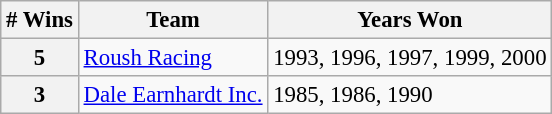<table class="wikitable" style="font-size: 95%;">
<tr>
<th># Wins</th>
<th>Team</th>
<th>Years Won</th>
</tr>
<tr>
<th>5</th>
<td><a href='#'>Roush Racing</a></td>
<td>1993, 1996, 1997, 1999, 2000</td>
</tr>
<tr>
<th>3</th>
<td><a href='#'>Dale Earnhardt Inc.</a></td>
<td>1985, 1986, 1990</td>
</tr>
</table>
